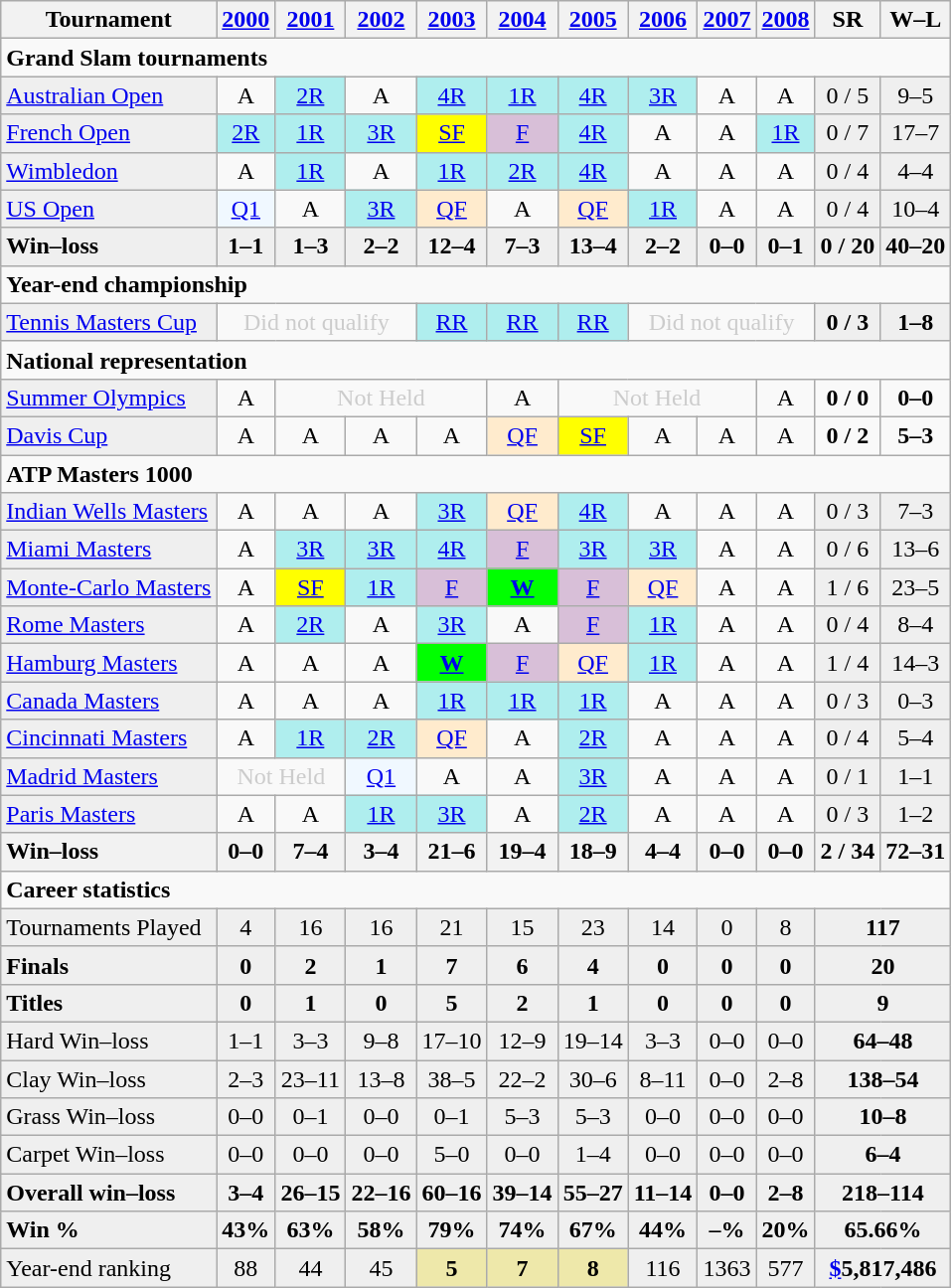<table class="wikitable">
<tr>
<th>Tournament</th>
<th><a href='#'>2000</a></th>
<th><a href='#'>2001</a></th>
<th><a href='#'>2002</a></th>
<th><a href='#'>2003</a></th>
<th><a href='#'>2004</a></th>
<th><a href='#'>2005</a></th>
<th><a href='#'>2006</a></th>
<th><a href='#'>2007</a></th>
<th><a href='#'>2008</a></th>
<th>SR</th>
<th>W–L</th>
</tr>
<tr>
<td colspan="12"><strong>Grand Slam tournaments</strong></td>
</tr>
<tr>
<td bgcolor="#efefef"><a href='#'>Australian Open</a></td>
<td align="center">A</td>
<td align="center" style="background:#afeeee;"><a href='#'>2R</a></td>
<td align="center">A</td>
<td align="center" style="background:#afeeee;"><a href='#'>4R</a></td>
<td align="center" style="background:#afeeee;"><a href='#'>1R</a></td>
<td align="center" style="background:#afeeee;"><a href='#'>4R</a></td>
<td align="center" style="background:#afeeee;"><a href='#'>3R</a></td>
<td align="center">A</td>
<td align="center">A</td>
<td align="center" style="background:#EFEFEF;">0 / 5</td>
<td align="center" style="background:#EFEFEF;">9–5</td>
</tr>
<tr>
<td bgcolor="#efefef"><a href='#'>French Open</a></td>
<td align="center" style="background:#afeeee;"><a href='#'>2R</a></td>
<td align="center" style="background:#afeeee;"><a href='#'>1R</a></td>
<td align="center" style="background:#afeeee;"><a href='#'>3R</a></td>
<td align="center" style="background:yellow;"><a href='#'>SF</a></td>
<td align="center" style="background:#D8BFD8;"><a href='#'>F</a></td>
<td align="center" style="background:#afeeee;"><a href='#'>4R</a></td>
<td align="center">A</td>
<td align="center">A</td>
<td align="center" style="background:#afeeee;"><a href='#'>1R</a></td>
<td align="center" style="background:#EFEFEF;">0 / 7</td>
<td align="center" style="background:#EFEFEF;">17–7</td>
</tr>
<tr>
<td bgcolor="#efefef"><a href='#'>Wimbledon</a></td>
<td align="center">A</td>
<td align="center" style="background:#afeeee;"><a href='#'>1R</a></td>
<td align="center">A</td>
<td align="center" style="background:#afeeee;"><a href='#'>1R</a></td>
<td align="center" style="background:#afeeee;"><a href='#'>2R</a></td>
<td align="center" style="background:#afeeee;"><a href='#'>4R</a></td>
<td align="center">A</td>
<td align="center">A</td>
<td align="center">A</td>
<td align="center" style="background:#EFEFEF;">0 / 4</td>
<td align="center" style="background:#EFEFEF;">4–4</td>
</tr>
<tr>
<td bgcolor="#efefef"><a href='#'>US Open</a></td>
<td align="center" style="background:#f0f8ff"><a href='#'>Q1</a></td>
<td align="center">A</td>
<td align="center" style="background:#afeeee;"><a href='#'>3R</a></td>
<td align="center" style="background:#ffebcd;"><a href='#'>QF</a></td>
<td align="center">A</td>
<td align="center" style="background:#ffebcd;"><a href='#'>QF</a></td>
<td align="center" style="background:#afeeee;"><a href='#'>1R</a></td>
<td align="center">A</td>
<td align="center">A</td>
<td align="center" style="background:#EFEFEF;">0 / 4</td>
<td align="center" style="background:#EFEFEF;">10–4</td>
</tr>
<tr>
<td bgcolor="#efefef"><strong>Win–loss</strong></td>
<td align="center" style="background:#EFEFEF;"><strong>1–1</strong></td>
<td align="center" style="background:#EFEFEF;"><strong>1–3</strong></td>
<td align="center" style="background:#EFEFEF;"><strong>2–2</strong></td>
<td align="center" style="background:#EFEFEF;"><strong>12–4</strong></td>
<td align="center" style="background:#EFEFEF;"><strong>7–3</strong></td>
<td align="center" style="background:#EFEFEF;"><strong>13–4</strong></td>
<td align="center" style="background:#EFEFEF;"><strong>2–2</strong></td>
<td align="center" style="background:#EFEFEF;"><strong>0–0</strong></td>
<td align="center" style="background:#EFEFEF;"><strong>0–1</strong></td>
<td align="center" style="background:#EFEFEF;"><strong>0 / 20</strong></td>
<td align="center" style="background:#EFEFEF;"><strong>40–20</strong></td>
</tr>
<tr>
<td colspan="12"><strong>Year-end championship</strong></td>
</tr>
<tr>
<td bgcolor="#efefef"><a href='#'>Tennis Masters Cup</a></td>
<td colspan="3" style="text-align:center; color:#ccc;">Did not qualify</td>
<td align="center" style="background:#afeeee;"><a href='#'>RR</a></td>
<td align="center" style="background:#afeeee;"><a href='#'>RR</a></td>
<td align="center" style="background:#afeeee;"><a href='#'>RR</a></td>
<td colspan="3" style="text-align:center; color:#ccc;">Did not qualify</td>
<td align="center" style="background:#EFEFEF;"><strong>0 / 3</strong></td>
<td align="center" style="background:#EFEFEF;"><strong>1–8</strong></td>
</tr>
<tr>
<td colspan="12"><strong>National representation</strong></td>
</tr>
<tr>
<td bgcolor="#efefef"><a href='#'>Summer Olympics</a></td>
<td align="center">A</td>
<td colspan="3" style="text-align:center; color:#ccc;">Not Held</td>
<td align="center">A</td>
<td colspan="3" style="text-align:center; color:#ccc;">Not Held</td>
<td align="center">A</td>
<td align="center"><strong>0 / 0</strong></td>
<td align="center"><strong>0–0</strong></td>
</tr>
<tr>
<td bgcolor="#efefef"><a href='#'>Davis Cup</a></td>
<td align="center">A</td>
<td align="center">A</td>
<td align="center">A</td>
<td align="center">A</td>
<td align="center" style="background:#ffebcd;"><a href='#'>QF</a></td>
<td align="center" style="background:yellow;"><a href='#'>SF</a></td>
<td align="center">A</td>
<td align="center">A</td>
<td align="center">A</td>
<td align="center"><strong>0 / 2</strong></td>
<td align="center"><strong>5–3</strong></td>
</tr>
<tr>
<td colspan="12"><strong>ATP Masters 1000</strong></td>
</tr>
<tr>
<td bgcolor="#efefef"><a href='#'>Indian Wells Masters</a></td>
<td align="center">A</td>
<td align="center">A</td>
<td align="center">A</td>
<td align="center" style="background:#afeeee;"><a href='#'>3R</a></td>
<td align="center" style="background:#ffebcd;"><a href='#'>QF</a></td>
<td align="center" style="background:#afeeee;"><a href='#'>4R</a></td>
<td align="center">A</td>
<td align="center">A</td>
<td align="center">A</td>
<td align="center" style="background:#EFEFEF;">0 / 3</td>
<td align="center" style="background:#EFEFEF;">7–3</td>
</tr>
<tr>
<td bgcolor="#efefef"><a href='#'>Miami Masters</a></td>
<td align="center">A</td>
<td align="center" style="background:#afeeee;"><a href='#'>3R</a></td>
<td align="center" style="background:#afeeee;"><a href='#'>3R</a></td>
<td align="center" style="background:#afeeee;"><a href='#'>4R</a></td>
<td align="center" style="background:#D8BFD8;"><a href='#'>F</a></td>
<td align="center" style="background:#afeeee;"><a href='#'>3R</a></td>
<td align="center" style="background:#afeeee;"><a href='#'>3R</a></td>
<td align="center">A</td>
<td align="center">A</td>
<td align="center" style="background:#EFEFEF;">0 / 6</td>
<td align="center" style="background:#EFEFEF;">13–6</td>
</tr>
<tr>
<td bgcolor="#efefef"><a href='#'>Monte-Carlo Masters</a></td>
<td align="center">A</td>
<td align="center" style="background:yellow;"><a href='#'>SF</a></td>
<td align="center" style="background:#afeeee;"><a href='#'>1R</a></td>
<td align="center" style="background:#D8BFD8;"><a href='#'>F</a></td>
<td align="center" style="background:#00ff00;"><a href='#'><strong>W</strong></a></td>
<td align="center" style="background:#D8BFD8;"><a href='#'>F</a></td>
<td align="center" style="background:#ffebcd;"><a href='#'>QF</a></td>
<td align="center">A</td>
<td align="center">A</td>
<td align="center" style="background:#EFEFEF;">1 / 6</td>
<td align="center" style="background:#EFEFEF;">23–5</td>
</tr>
<tr>
<td bgcolor="#efefef"><a href='#'>Rome Masters</a></td>
<td align="center">A</td>
<td align="center" style="background:#afeeee;"><a href='#'>2R</a></td>
<td align="center">A</td>
<td align="center" style="background:#afeeee;"><a href='#'>3R</a></td>
<td align="center">A</td>
<td align="center" style="background:#D8BFD8;"><a href='#'>F</a></td>
<td align="center" style="background:#afeeee;"><a href='#'>1R</a></td>
<td align="center">A</td>
<td align="center">A</td>
<td align="center" style="background:#EFEFEF;">0 / 4</td>
<td align="center" style="background:#EFEFEF;">8–4</td>
</tr>
<tr>
<td bgcolor="#efefef"><a href='#'>Hamburg Masters</a></td>
<td align="center">A</td>
<td align="center">A</td>
<td align="center">A</td>
<td align="center" style="background:#00ff00;"><a href='#'><strong>W</strong></a></td>
<td align="center" style="background:#D8BFD8;"><a href='#'>F</a></td>
<td align="center" style="background:#ffebcd;"><a href='#'>QF</a></td>
<td align="center" style="background:#afeeee;"><a href='#'>1R</a></td>
<td align="center">A</td>
<td align="center">A</td>
<td align="center" style="background:#EFEFEF;">1 / 4</td>
<td align="center" style="background:#EFEFEF;">14–3</td>
</tr>
<tr>
<td bgcolor="#efefef"><a href='#'>Canada Masters</a></td>
<td align="center">A</td>
<td align="center">A</td>
<td align="center">A</td>
<td align="center" style="background:#afeeee;"><a href='#'>1R</a></td>
<td align="center" style="background:#afeeee;"><a href='#'>1R</a></td>
<td align="center" style="background:#afeeee;"><a href='#'>1R</a></td>
<td align="center">A</td>
<td align="center">A</td>
<td align="center">A</td>
<td align="center" style="background:#EFEFEF;">0 / 3</td>
<td align="center" style="background:#EFEFEF;">0–3</td>
</tr>
<tr>
<td bgcolor="#efefef"><a href='#'>Cincinnati Masters</a></td>
<td align="center">A</td>
<td align="center" style="background:#afeeee;"><a href='#'>1R</a></td>
<td align="center" style="background:#afeeee;"><a href='#'>2R</a></td>
<td align="center" style="background:#ffebcd;"><a href='#'>QF</a></td>
<td align="center">A</td>
<td align="center" style="background:#afeeee;"><a href='#'>2R</a></td>
<td align="center">A</td>
<td align="center">A</td>
<td align="center">A</td>
<td align="center" style="background:#EFEFEF;">0 / 4</td>
<td align="center" style="background:#EFEFEF;">5–4</td>
</tr>
<tr>
<td bgcolor="#efefef"><a href='#'>Madrid Masters</a></td>
<td colspan="2" style="text-align:center; color:#ccc;">Not Held</td>
<td align="center" style="background:#f0f8ff"><a href='#'>Q1</a></td>
<td align="center">A</td>
<td align="center">A</td>
<td align="center" style="background:#afeeee;"><a href='#'>3R</a></td>
<td align="center">A</td>
<td align="center">A</td>
<td align="center">A</td>
<td align="center" style="background:#EFEFEF;">0 / 1</td>
<td align="center" style="background:#EFEFEF;">1–1</td>
</tr>
<tr>
<td bgcolor="#efefef"><a href='#'>Paris Masters</a></td>
<td align="center">A</td>
<td align="center">A</td>
<td align="center" style="background:#afeeee;"><a href='#'>1R</a></td>
<td align="center" style="background:#afeeee;"><a href='#'>3R</a></td>
<td align="center">A</td>
<td align="center" style="background:#afeeee;"><a href='#'>2R</a></td>
<td align="center">A</td>
<td align="center">A</td>
<td align="center">A</td>
<td align="center" style="background:#EFEFEF;">0 / 3</td>
<td align="center" style="background:#EFEFEF;">1–2</td>
</tr>
<tr>
<th style=text-align:left>Win–loss</th>
<th>0–0</th>
<th>7–4</th>
<th>3–4</th>
<th>21–6</th>
<th>19–4</th>
<th>18–9</th>
<th>4–4</th>
<th>0–0</th>
<th>0–0</th>
<th>2 / 34</th>
<th>72–31</th>
</tr>
<tr>
<td colspan="12"><strong>Career statistics</strong></td>
</tr>
<tr bgcolor="#efefef">
<td>Tournaments Played</td>
<td align="center">4</td>
<td align="center">16</td>
<td align="center">16</td>
<td align="center">21</td>
<td align="center">15</td>
<td align="center">23</td>
<td align="center">14</td>
<td align="center">0</td>
<td align="center">8</td>
<td colspan="2" align="center"><strong>117</strong></td>
</tr>
<tr bgcolor="#efefef">
<td><strong>Finals</strong></td>
<td align="center"><strong>0</strong></td>
<td align="center"><strong>2</strong></td>
<td align="center"><strong>1</strong></td>
<td align="center"><strong>7</strong></td>
<td align="center"><strong>6</strong></td>
<td align="center"><strong>4</strong></td>
<td align="center"><strong>0</strong></td>
<td align="center"><strong>0</strong></td>
<td align="center"><strong>0</strong></td>
<td colspan="2" align="center"><strong>20</strong></td>
</tr>
<tr bgcolor="#efefef">
<td><strong>Titles</strong></td>
<td align="center"><strong>0</strong></td>
<td align="center"><strong>1</strong></td>
<td align="center"><strong>0</strong></td>
<td align="center"><strong>5</strong></td>
<td align="center"><strong>2</strong></td>
<td align="center"><strong>1</strong></td>
<td align="center"><strong>0</strong></td>
<td align="center"><strong>0</strong></td>
<td align="center"><strong>0</strong></td>
<td colspan="2" align="center"><strong>9</strong></td>
</tr>
<tr bgcolor="efefef">
<td style="background:#EFEFEF;">Hard Win–loss</td>
<td align="center">1–1</td>
<td align="center">3–3</td>
<td align="center">9–8</td>
<td align="center">17–10</td>
<td align="center">12–9</td>
<td align="center">19–14</td>
<td align="center">3–3</td>
<td align="center">0–0</td>
<td align="center">0–0</td>
<td colspan="2" align="center" style="background:#EFEFEF;"><strong>64–48</strong></td>
</tr>
<tr bgcolor="efefef">
<td style="background:#EFEFEF;">Clay Win–loss</td>
<td align="center">2–3</td>
<td align="center">23–11</td>
<td align="center">13–8</td>
<td align="center">38–5</td>
<td align="center">22–2</td>
<td align="center">30–6</td>
<td align="center">8–11</td>
<td align="center">0–0</td>
<td align="center">2–8</td>
<td colspan="2" align="center" style="background:#EFEFEF;"><strong>138–54</strong></td>
</tr>
<tr bgcolor="efefef">
<td style="background:#EFEFEF;">Grass Win–loss</td>
<td align="center">0–0</td>
<td align="center">0–1</td>
<td align="center">0–0</td>
<td align="center">0–1</td>
<td align="center">5–3</td>
<td align="center">5–3</td>
<td align="center">0–0</td>
<td align="center">0–0</td>
<td align="center">0–0</td>
<td colspan="2" align="center" style="background:#EFEFEF;"><strong>10–8</strong></td>
</tr>
<tr bgcolor="efefef">
<td style="background:#EFEFEF;">Carpet Win–loss</td>
<td align="center">0–0</td>
<td align="center">0–0</td>
<td align="center">0–0</td>
<td align="center">5–0</td>
<td align="center">0–0</td>
<td align="center">1–4</td>
<td align="center">0–0</td>
<td align="center">0–0</td>
<td align="center">0–0</td>
<td colspan="2" align="center" style="background:#EFEFEF;"><strong>6–4</strong></td>
</tr>
<tr bgcolor="efefef">
<td style="background:#EFEFEF;"><strong>Overall win–loss</strong></td>
<td align="center"><strong>3–4</strong></td>
<td align="center"><strong>26–15</strong></td>
<td align="center"><strong>22–16</strong></td>
<td align="center"><strong>60–16</strong></td>
<td align="center"><strong>39–14</strong></td>
<td align="center"><strong>55–27</strong></td>
<td align="center"><strong>11–14</strong></td>
<td align="center"><strong>0–0</strong></td>
<td align="center"><strong>2–8</strong></td>
<td colspan="2" align="center" style="background:#EFEFEF;"><strong>218–114</strong></td>
</tr>
<tr bgcolor="efefef">
<td><strong>Win %</strong></td>
<td align="center"><strong>43%</strong></td>
<td align="center"><strong>63%</strong></td>
<td align="center"><strong>58%</strong></td>
<td align="center"><strong>79%</strong></td>
<td align="center"><strong>74%</strong></td>
<td align="center"><strong>67%</strong></td>
<td align="center"><strong>44%</strong></td>
<td align="center"><strong>–%</strong></td>
<td align="center"><strong>20%</strong></td>
<td colspan="2" align="center"><strong>65.66%</strong></td>
</tr>
<tr bgcolor="efefef">
<td style="background:#EFEFEF;">Year-end ranking</td>
<td align="center">88</td>
<td align="center">44</td>
<td align="center">45</td>
<td align="center" bgcolor="eee8aa"><strong>5</strong></td>
<td align="center" bgcolor="eee8aa"><strong>7</strong></td>
<td align="center" bgcolor="eee8aa"><strong>8</strong></td>
<td align="center">116</td>
<td align="center">1363</td>
<td align="center">577</td>
<td colspan="2" align="center" style="background:#EFEFEF;"><a href='#'><strong>$</strong></a><strong>5,817,486</strong></td>
</tr>
</table>
